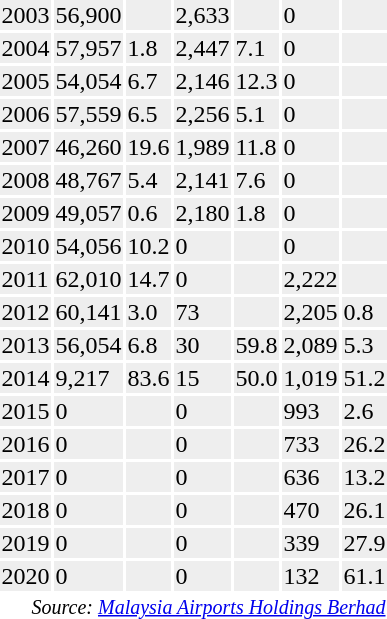<table class="toccolours sortable" style="padding:0.5em;">
<tr>
<th></th>
<th></th>
<th></th>
<th></th>
<th></th>
<th></th>
<th></th>
</tr>
<tr style="background:#eee;">
<td>2003</td>
<td>56,900</td>
<td></td>
<td>2,633</td>
<td></td>
<td>0</td>
<td></td>
</tr>
<tr style="background:#eee;">
<td>2004</td>
<td>57,957</td>
<td> 1.8</td>
<td>2,447</td>
<td> 7.1</td>
<td>0</td>
<td></td>
</tr>
<tr style="background:#eee;">
<td>2005</td>
<td>54,054</td>
<td> 6.7</td>
<td>2,146</td>
<td> 12.3</td>
<td>0</td>
<td></td>
</tr>
<tr style="background:#eee;">
<td>2006</td>
<td>57,559</td>
<td> 6.5</td>
<td>2,256</td>
<td> 5.1</td>
<td>0</td>
<td></td>
</tr>
<tr style="background:#eee;">
<td>2007</td>
<td>46,260</td>
<td> 19.6</td>
<td>1,989</td>
<td> 11.8</td>
<td>0</td>
<td></td>
</tr>
<tr style="background:#eee;">
<td>2008</td>
<td>48,767</td>
<td> 5.4</td>
<td>2,141</td>
<td> 7.6</td>
<td>0</td>
<td></td>
</tr>
<tr style="background:#eee;">
<td>2009</td>
<td>49,057</td>
<td> 0.6</td>
<td>2,180</td>
<td> 1.8</td>
<td>0</td>
<td></td>
</tr>
<tr style="background:#eee;">
<td>2010</td>
<td>54,056</td>
<td> 10.2</td>
<td>0</td>
<td></td>
<td>0</td>
<td></td>
</tr>
<tr style="background:#eee;">
<td>2011</td>
<td>62,010</td>
<td> 14.7</td>
<td>0</td>
<td></td>
<td>2,222</td>
<td></td>
</tr>
<tr style="background:#eee;">
<td>2012</td>
<td>60,141</td>
<td> 3.0</td>
<td>73</td>
<td></td>
<td>2,205</td>
<td>0.8</td>
</tr>
<tr style="background:#eee;">
<td>2013</td>
<td>56,054</td>
<td> 6.8</td>
<td>30</td>
<td> 59.8</td>
<td>2,089</td>
<td>5.3</td>
</tr>
<tr style="background:#eee;">
<td>2014</td>
<td>9,217</td>
<td> 83.6</td>
<td>15</td>
<td> 50.0</td>
<td>1,019</td>
<td>51.2</td>
</tr>
<tr style="background:#eee;">
<td>2015</td>
<td>0</td>
<td></td>
<td>0</td>
<td></td>
<td>993</td>
<td>2.6</td>
</tr>
<tr style="background:#eee;">
<td>2016</td>
<td>0</td>
<td></td>
<td>0</td>
<td></td>
<td>733</td>
<td>26.2</td>
</tr>
<tr style="background:#eee;">
<td>2017</td>
<td>0</td>
<td></td>
<td>0</td>
<td></td>
<td>636</td>
<td>13.2</td>
</tr>
<tr style="background:#eee;">
<td>2018</td>
<td>0</td>
<td></td>
<td>0</td>
<td></td>
<td>470</td>
<td>26.1</td>
</tr>
<tr style="background:#eee;">
<td>2019</td>
<td>0</td>
<td></td>
<td>0</td>
<td></td>
<td>339</td>
<td>27.9</td>
</tr>
<tr style="background:#eee;">
<td>2020</td>
<td>0</td>
<td></td>
<td>0</td>
<td></td>
<td>132</td>
<td>61.1</td>
</tr>
<tr>
<td colspan="7" style="text-align:right;"><sup><em>Source: <a href='#'>Malaysia Airports Holdings Berhad</a></em></sup></td>
</tr>
</table>
